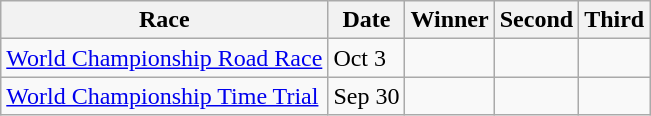<table class="wikitable">
<tr>
<th>Race</th>
<th>Date</th>
<th>Winner</th>
<th>Second</th>
<th>Third</th>
</tr>
<tr>
<td><a href='#'>World Championship Road Race</a></td>
<td>Oct 3</td>
<td></td>
<td></td>
<td></td>
</tr>
<tr>
<td><a href='#'>World Championship Time Trial</a></td>
<td>Sep 30</td>
<td></td>
<td></td>
<td></td>
</tr>
</table>
